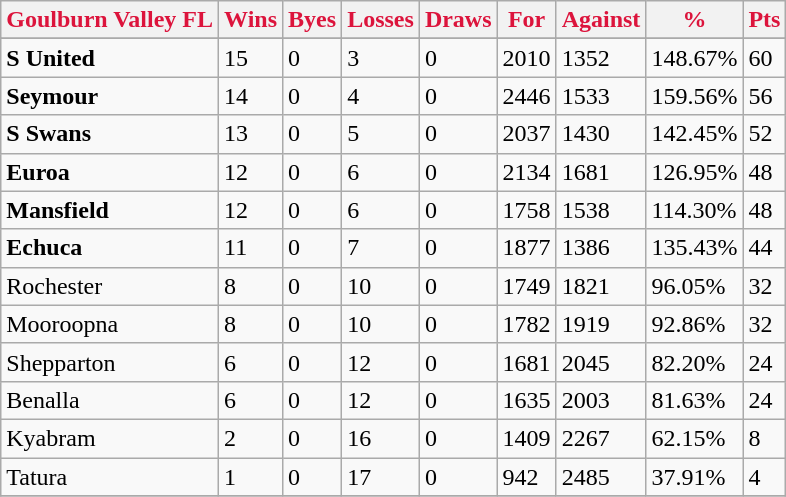<table class="wikitable">
<tr>
<th style="color:crimson">Goulburn Valley FL</th>
<th style="color:crimson">Wins</th>
<th style="color:crimson">Byes</th>
<th style="color:crimson">Losses</th>
<th style="color:crimson">Draws</th>
<th style="color:crimson">For</th>
<th style="color:crimson">Against</th>
<th style="color:crimson">%</th>
<th style="color:crimson">Pts</th>
</tr>
<tr>
</tr>
<tr>
</tr>
<tr>
<td><strong>S United</strong></td>
<td>15</td>
<td>0</td>
<td>3</td>
<td>0</td>
<td>2010</td>
<td>1352</td>
<td>148.67%</td>
<td>60</td>
</tr>
<tr>
<td><strong>Seymour</strong></td>
<td>14</td>
<td>0</td>
<td>4</td>
<td>0</td>
<td>2446</td>
<td>1533</td>
<td>159.56%</td>
<td>56</td>
</tr>
<tr>
<td><strong>S Swans</strong></td>
<td>13</td>
<td>0</td>
<td>5</td>
<td>0</td>
<td>2037</td>
<td>1430</td>
<td>142.45%</td>
<td>52</td>
</tr>
<tr>
<td><strong>Euroa</strong></td>
<td>12</td>
<td>0</td>
<td>6</td>
<td>0</td>
<td>2134</td>
<td>1681</td>
<td>126.95%</td>
<td>48</td>
</tr>
<tr>
<td><strong>Mansfield</strong></td>
<td>12</td>
<td>0</td>
<td>6</td>
<td>0</td>
<td>1758</td>
<td>1538</td>
<td>114.30%</td>
<td>48</td>
</tr>
<tr>
<td><strong>Echuca</strong></td>
<td>11</td>
<td>0</td>
<td>7</td>
<td>0</td>
<td>1877</td>
<td>1386</td>
<td>135.43%</td>
<td>44</td>
</tr>
<tr>
<td>Rochester</td>
<td>8</td>
<td>0</td>
<td>10</td>
<td>0</td>
<td>1749</td>
<td>1821</td>
<td>96.05%</td>
<td>32</td>
</tr>
<tr>
<td>Mooroopna</td>
<td>8</td>
<td>0</td>
<td>10</td>
<td>0</td>
<td>1782</td>
<td>1919</td>
<td>92.86%</td>
<td>32</td>
</tr>
<tr>
<td>Shepparton</td>
<td>6</td>
<td>0</td>
<td>12</td>
<td>0</td>
<td>1681</td>
<td>2045</td>
<td>82.20%</td>
<td>24</td>
</tr>
<tr>
<td>Benalla</td>
<td>6</td>
<td>0</td>
<td>12</td>
<td>0</td>
<td>1635</td>
<td>2003</td>
<td>81.63%</td>
<td>24</td>
</tr>
<tr>
<td>Kyabram</td>
<td>2</td>
<td>0</td>
<td>16</td>
<td>0</td>
<td>1409</td>
<td>2267</td>
<td>62.15%</td>
<td>8</td>
</tr>
<tr>
<td>Tatura</td>
<td>1</td>
<td>0</td>
<td>17</td>
<td>0</td>
<td>942</td>
<td>2485</td>
<td>37.91%</td>
<td>4</td>
</tr>
<tr>
</tr>
</table>
